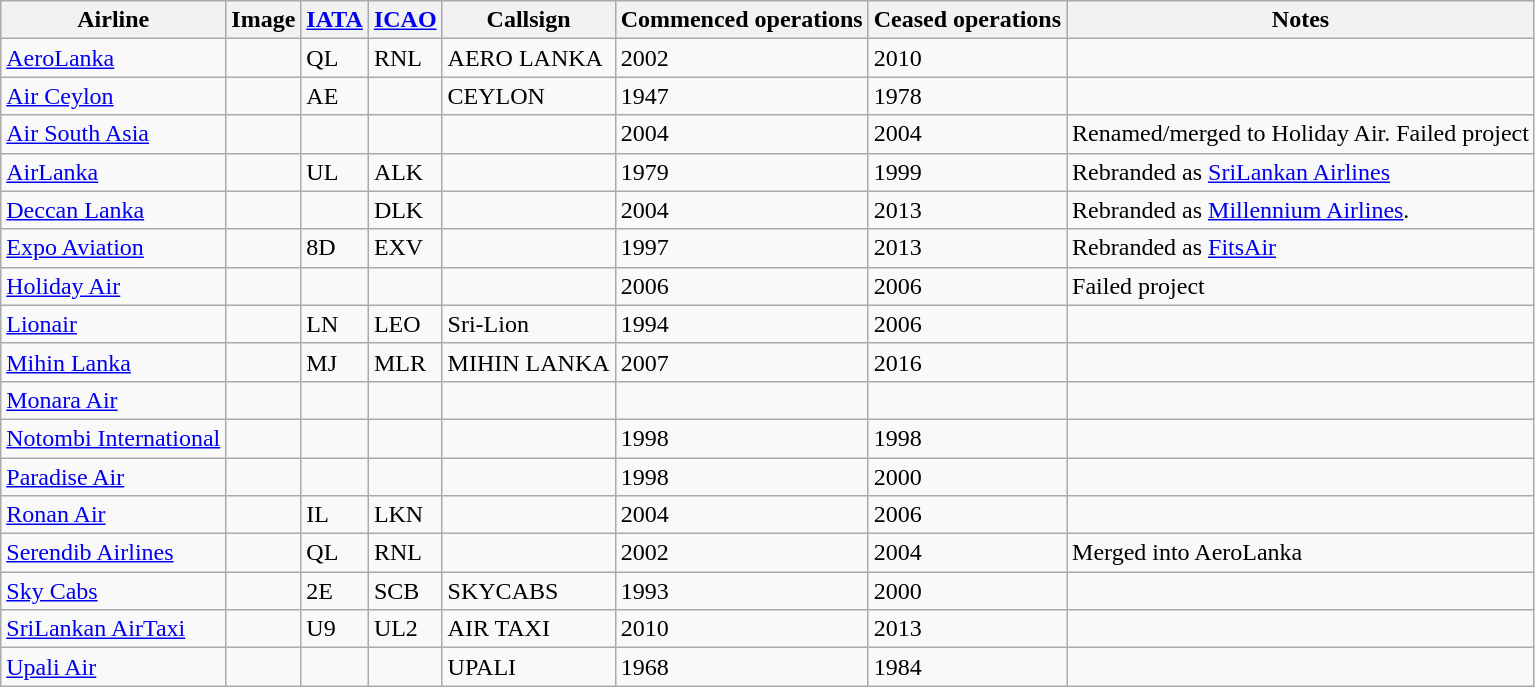<table class="wikitable sortable">
<tr valign="middle">
<th>Airline</th>
<th>Image</th>
<th><a href='#'>IATA</a></th>
<th><a href='#'>ICAO</a></th>
<th>Callsign</th>
<th>Commenced operations</th>
<th>Ceased operations</th>
<th>Notes</th>
</tr>
<tr>
<td><a href='#'>AeroLanka</a></td>
<td></td>
<td>QL</td>
<td>RNL</td>
<td>AERO LANKA</td>
<td>2002</td>
<td>2010</td>
<td></td>
</tr>
<tr>
<td><a href='#'>Air Ceylon</a></td>
<td></td>
<td>AE</td>
<td></td>
<td>CEYLON</td>
<td>1947</td>
<td>1978</td>
<td></td>
</tr>
<tr>
<td><a href='#'>Air South Asia</a></td>
<td></td>
<td></td>
<td></td>
<td></td>
<td>2004</td>
<td>2004</td>
<td>Renamed/merged to Holiday Air. Failed project</td>
</tr>
<tr>
<td><a href='#'>AirLanka</a></td>
<td></td>
<td>UL</td>
<td>ALK</td>
<td></td>
<td>1979</td>
<td>1999</td>
<td>Rebranded as <a href='#'>SriLankan Airlines</a></td>
</tr>
<tr>
<td><a href='#'>Deccan Lanka</a></td>
<td></td>
<td></td>
<td>DLK</td>
<td></td>
<td>2004</td>
<td>2013</td>
<td>Rebranded as <a href='#'>Millennium Airlines</a>.</td>
</tr>
<tr>
<td><a href='#'>Expo Aviation</a></td>
<td></td>
<td>8D</td>
<td>EXV</td>
<td></td>
<td>1997</td>
<td>2013</td>
<td>Rebranded as <a href='#'>FitsAir</a></td>
</tr>
<tr>
<td><a href='#'>Holiday Air</a></td>
<td></td>
<td></td>
<td></td>
<td></td>
<td>2006</td>
<td>2006</td>
<td>Failed project</td>
</tr>
<tr>
<td><a href='#'>Lionair</a></td>
<td></td>
<td>LN</td>
<td>LEO</td>
<td>Sri-Lion</td>
<td>1994</td>
<td>2006</td>
<td></td>
</tr>
<tr>
<td><a href='#'>Mihin Lanka</a></td>
<td></td>
<td>MJ</td>
<td>MLR</td>
<td>MIHIN LANKA</td>
<td>2007</td>
<td>2016</td>
<td></td>
</tr>
<tr>
<td><a href='#'>Monara Air</a></td>
<td></td>
<td></td>
<td></td>
<td></td>
<td></td>
<td></td>
<td></td>
</tr>
<tr>
<td><a href='#'>Notombi International</a></td>
<td></td>
<td></td>
<td></td>
<td></td>
<td>1998</td>
<td>1998</td>
<td></td>
</tr>
<tr>
<td><a href='#'>Paradise Air</a></td>
<td></td>
<td></td>
<td></td>
<td></td>
<td>1998</td>
<td>2000</td>
<td></td>
</tr>
<tr>
<td><a href='#'>Ronan Air</a></td>
<td></td>
<td>IL</td>
<td>LKN</td>
<td></td>
<td>2004</td>
<td>2006</td>
<td></td>
</tr>
<tr>
<td><a href='#'>Serendib Airlines</a></td>
<td></td>
<td>QL</td>
<td>RNL</td>
<td></td>
<td>2002</td>
<td>2004</td>
<td>Merged into AeroLanka</td>
</tr>
<tr>
<td><a href='#'>Sky Cabs</a></td>
<td></td>
<td>2E</td>
<td>SCB</td>
<td>SKYCABS</td>
<td>1993</td>
<td>2000</td>
<td></td>
</tr>
<tr>
<td><a href='#'>SriLankan AirTaxi</a></td>
<td></td>
<td>U9</td>
<td>UL2</td>
<td>AIR TAXI</td>
<td>2010</td>
<td>2013</td>
<td></td>
</tr>
<tr>
<td><a href='#'>Upali Air</a></td>
<td></td>
<td></td>
<td></td>
<td>UPALI</td>
<td>1968</td>
<td>1984</td>
<td></td>
</tr>
</table>
